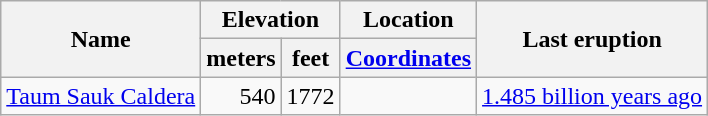<table class="wikitable">
<tr>
<th rowspan="2">Name</th>
<th colspan ="2">Elevation</th>
<th>Location</th>
<th rowspan="2">Last eruption</th>
</tr>
<tr>
<th>meters</th>
<th>feet</th>
<th><a href='#'>Coordinates</a></th>
</tr>
<tr style="text-align:right;">
<td style="text-align:left;"><a href='#'>Taum Sauk Caldera</a></td>
<td>540</td>
<td>1772</td>
<td></td>
<td><a href='#'>1.485 billion years ago</a></td>
</tr>
</table>
